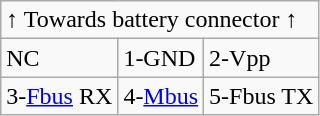<table class="wikitable">
<tr>
<td colspan=3>↑ Towards battery connector ↑</td>
</tr>
<tr>
<td>NC</td>
<td>1-GND</td>
<td>2-Vpp</td>
</tr>
<tr>
<td>3-<a href='#'>Fbus</a> RX</td>
<td>4-<a href='#'>Mbus</a></td>
<td>5-Fbus TX</td>
</tr>
</table>
